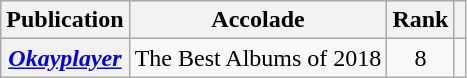<table class="wikitable sortable plainrowheaders" style="text-align:center">
<tr>
<th scope="col">Publication</th>
<th scope="col">Accolade</th>
<th scope="col">Rank</th>
<th scope="col" class="unsortable"></th>
</tr>
<tr>
<th scope="row"><em><a href='#'>Okayplayer</a></em></th>
<td>The Best Albums of 2018</td>
<td>8</td>
<td></td>
</tr>
</table>
